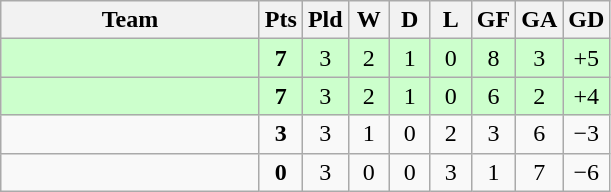<table class="wikitable" style="text-align: center;">
<tr>
<th width=165>Team</th>
<th width=20>Pts</th>
<th width=20>Pld</th>
<th width=20>W</th>
<th width=20>D</th>
<th width=20>L</th>
<th width=20>GF</th>
<th width=20>GA</th>
<th width=20>GD</th>
</tr>
<tr style="background:#cfc;">
<td style="text-align:left;"></td>
<td><strong>7</strong></td>
<td>3</td>
<td>2</td>
<td>1</td>
<td>0</td>
<td>8</td>
<td>3</td>
<td>+5</td>
</tr>
<tr style="background:#cfc;">
<td style="text-align:left;"></td>
<td><strong>7</strong></td>
<td>3</td>
<td>2</td>
<td>1</td>
<td>0</td>
<td>6</td>
<td>2</td>
<td>+4</td>
</tr>
<tr>
<td style="text-align:left;"></td>
<td><strong>3</strong></td>
<td>3</td>
<td>1</td>
<td>0</td>
<td>2</td>
<td>3</td>
<td>6</td>
<td>−3</td>
</tr>
<tr>
<td style="text-align:left;"></td>
<td><strong>0</strong></td>
<td>3</td>
<td>0</td>
<td>0</td>
<td>3</td>
<td>1</td>
<td>7</td>
<td>−6</td>
</tr>
</table>
